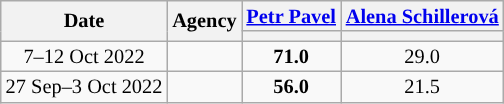<table class="wikitable" style=text-align:center;font-size:85%;line-height:14px;">
<tr>
<th rowspan="2">Date</th>
<th rowspan="2">Agency</th>
<th><a href='#'>Petr Pavel</a></th>
<th><a href='#'>Alena Schillerová</a></th>
</tr>
<tr>
<th style="background:"></th>
<th style="background:"></th>
</tr>
<tr>
<td>7–12 Oct 2022</td>
<td></td>
<td><strong>71.0</strong></td>
<td>29.0</td>
</tr>
<tr>
<td>27 Sep–3 Oct 2022</td>
<td></td>
<td><strong>56.0</strong></td>
<td>21.5</td>
</tr>
</table>
